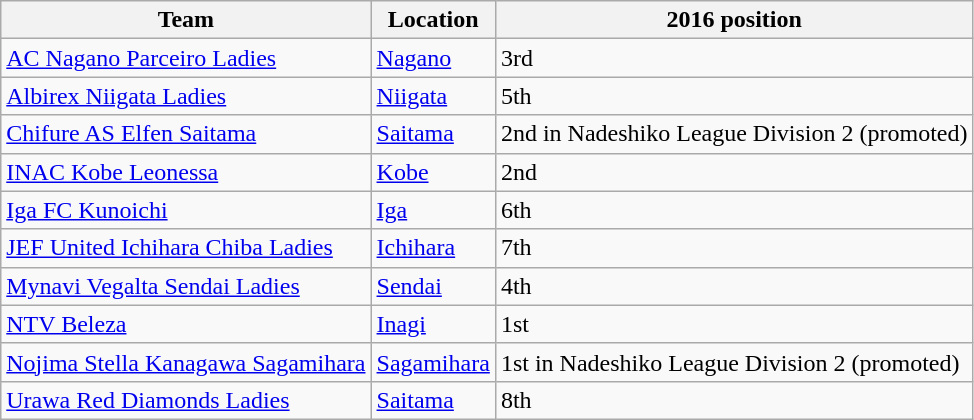<table class="wikitable sortable">
<tr>
<th>Team</th>
<th>Location</th>
<th data-sort-type="number">2016 position</th>
</tr>
<tr>
<td><a href='#'>AC Nagano Parceiro Ladies</a></td>
<td><a href='#'>Nagano</a></td>
<td>3rd</td>
</tr>
<tr>
<td><a href='#'>Albirex Niigata Ladies</a></td>
<td><a href='#'>Niigata</a></td>
<td>5th</td>
</tr>
<tr>
<td><a href='#'>Chifure AS Elfen Saitama</a></td>
<td><a href='#'>Saitama</a></td>
<td>2nd in Nadeshiko League Division 2 (promoted)</td>
</tr>
<tr>
<td><a href='#'>INAC Kobe Leonessa</a></td>
<td><a href='#'>Kobe</a></td>
<td>2nd</td>
</tr>
<tr>
<td><a href='#'>Iga FC Kunoichi</a></td>
<td><a href='#'>Iga</a></td>
<td>6th</td>
</tr>
<tr>
<td><a href='#'>JEF United Ichihara Chiba Ladies</a></td>
<td><a href='#'>Ichihara</a></td>
<td>7th</td>
</tr>
<tr>
<td><a href='#'>Mynavi Vegalta Sendai Ladies</a></td>
<td><a href='#'>Sendai</a></td>
<td>4th</td>
</tr>
<tr>
<td><a href='#'>NTV Beleza</a></td>
<td><a href='#'>Inagi</a></td>
<td>1st</td>
</tr>
<tr>
<td><a href='#'>Nojima Stella Kanagawa Sagamihara</a></td>
<td><a href='#'>Sagamihara</a></td>
<td>1st in Nadeshiko League Division 2 (promoted)</td>
</tr>
<tr>
<td><a href='#'>Urawa Red Diamonds Ladies</a></td>
<td><a href='#'>Saitama</a></td>
<td>8th</td>
</tr>
</table>
